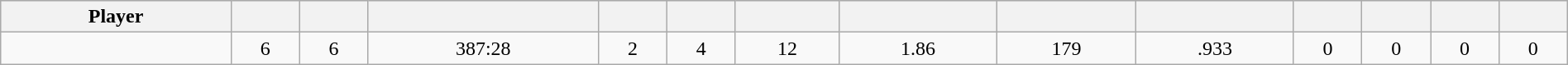<table class="wikitable sortable" style="width:100%; text-align:center;">
<tr style="text-align:center; background:#ddd;">
<th>Player</th>
<th></th>
<th></th>
<th></th>
<th></th>
<th></th>
<th></th>
<th></th>
<th></th>
<th></th>
<th></th>
<th></th>
<th></th>
<th></th>
</tr>
<tr>
<td></td>
<td>6</td>
<td>6</td>
<td>387:28</td>
<td>2</td>
<td>4</td>
<td>12</td>
<td>1.86</td>
<td>179</td>
<td>.933</td>
<td>0</td>
<td>0</td>
<td>0</td>
<td>0</td>
</tr>
</table>
